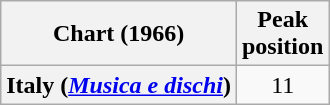<table class="wikitable plainrowheaders" style="text-align:center">
<tr>
<th scope="col">Chart (1966)</th>
<th scope="col">Peak<br>position</th>
</tr>
<tr>
<th scope="row">Italy (<em><a href='#'>Musica e dischi</a></em>)</th>
<td>11</td>
</tr>
</table>
